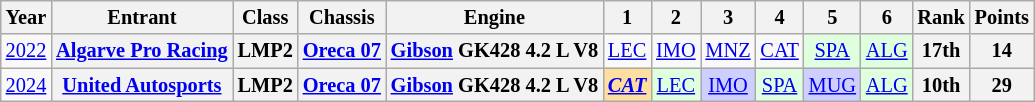<table class="wikitable" style="text-align:center; font-size:85%">
<tr>
<th>Year</th>
<th>Entrant</th>
<th>Class</th>
<th>Chassis</th>
<th>Engine</th>
<th>1</th>
<th>2</th>
<th>3</th>
<th>4</th>
<th>5</th>
<th>6</th>
<th>Rank</th>
<th>Points</th>
</tr>
<tr>
<td><a href='#'>2022</a></td>
<th nowrap><a href='#'>Algarve Pro Racing</a></th>
<th>LMP2</th>
<th nowrap><a href='#'>Oreca 07</a></th>
<th nowrap><a href='#'>Gibson</a> GK428 4.2 L V8</th>
<td><a href='#'>LEC</a></td>
<td><a href='#'>IMO</a></td>
<td><a href='#'>MNZ</a></td>
<td><a href='#'>CAT</a></td>
<td style="background:#DFFFDF;"><a href='#'>SPA</a><br></td>
<td style="background:#DFFFDF;"><a href='#'>ALG</a><br></td>
<th>17th</th>
<th>14</th>
</tr>
<tr>
<td><a href='#'>2024</a></td>
<th nowrap><a href='#'>United Autosports</a></th>
<th>LMP2</th>
<th nowrap><a href='#'>Oreca 07</a></th>
<th nowrap><a href='#'>Gibson</a> GK428 4.2 L V8</th>
<td style="background:#FFDF9F;"><strong><em><a href='#'>CAT</a></em></strong><br></td>
<td style="background:#DFFFDF;"><a href='#'>LEC</a><br></td>
<td style="background:#CFCFFF;"><a href='#'>IMO</a><br></td>
<td style="background:#DFFFDF;"><a href='#'>SPA</a><br></td>
<td style="background:#CFCFFF;"><a href='#'>MUG</a><br></td>
<td style="background:#DFFFDF;"><a href='#'>ALG</a><br></td>
<th>10th</th>
<th>29</th>
</tr>
</table>
